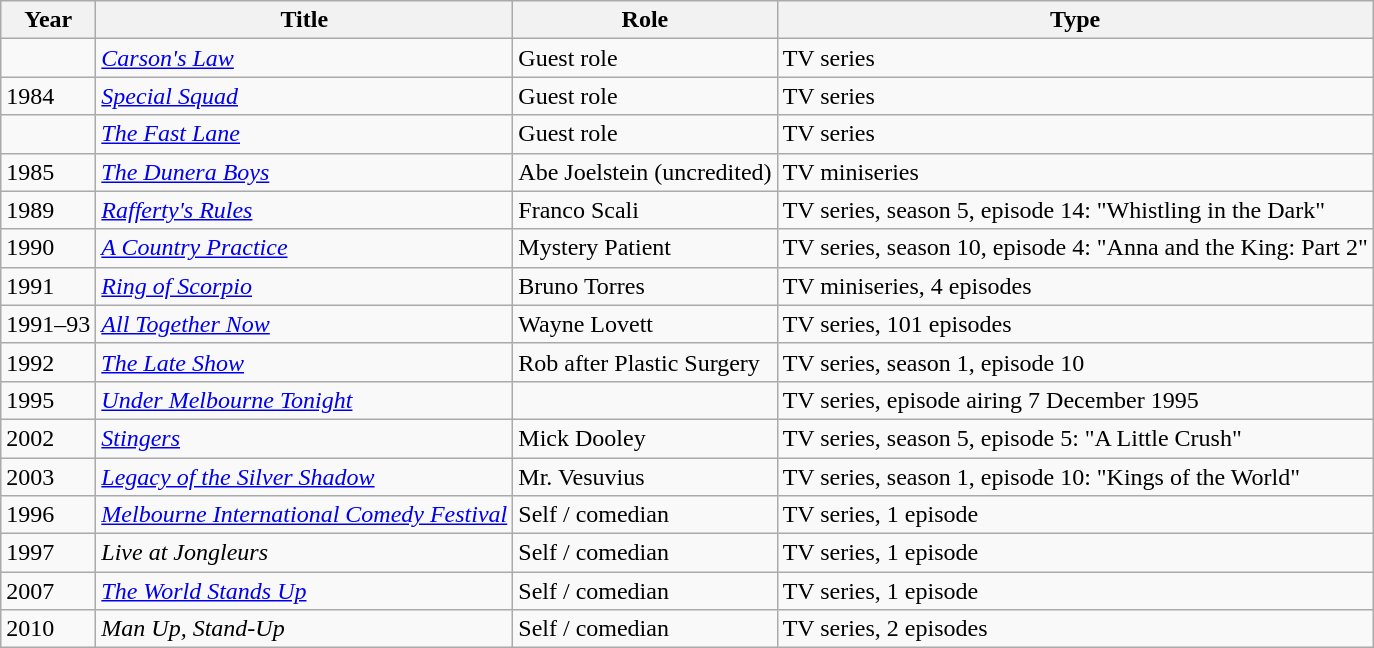<table class="wikitable" border="1">
<tr>
<th>Year</th>
<th>Title</th>
<th>Role</th>
<th>Type</th>
</tr>
<tr>
<td></td>
<td><em><a href='#'>Carson's Law</a></em></td>
<td>Guest role</td>
<td>TV series</td>
</tr>
<tr>
<td>1984</td>
<td><em><a href='#'>Special Squad</a></em></td>
<td>Guest role</td>
<td>TV series</td>
</tr>
<tr>
<td></td>
<td><em><a href='#'>The Fast Lane</a></em></td>
<td>Guest role</td>
<td>TV series</td>
</tr>
<tr>
<td>1985</td>
<td><em><a href='#'>The Dunera Boys</a></em></td>
<td>Abe Joelstein (uncredited)</td>
<td>TV miniseries</td>
</tr>
<tr>
<td>1989</td>
<td><em><a href='#'>Rafferty's Rules</a></em></td>
<td>Franco Scali</td>
<td>TV series, season 5, episode 14: "Whistling in the Dark"</td>
</tr>
<tr>
<td>1990</td>
<td><em><a href='#'>A Country Practice</a></em></td>
<td>Mystery Patient</td>
<td>TV series, season 10, episode 4: "Anna and the King: Part 2"</td>
</tr>
<tr>
<td>1991</td>
<td><em><a href='#'>Ring of Scorpio</a></em></td>
<td>Bruno Torres</td>
<td>TV miniseries, 4 episodes</td>
</tr>
<tr>
<td>1991–93</td>
<td><em><a href='#'>All Together Now</a></em></td>
<td>Wayne Lovett</td>
<td>TV series, 101 episodes</td>
</tr>
<tr>
<td>1992</td>
<td><em><a href='#'>The Late Show</a></em></td>
<td>Rob after Plastic Surgery</td>
<td>TV series, season 1, episode 10</td>
</tr>
<tr>
<td>1995</td>
<td><em><a href='#'>Under Melbourne Tonight</a></em></td>
<td></td>
<td>TV series, episode airing 7 December 1995</td>
</tr>
<tr>
<td>2002</td>
<td><em><a href='#'>Stingers</a></em></td>
<td>Mick Dooley</td>
<td>TV series, season 5, episode 5: "A Little Crush"</td>
</tr>
<tr>
<td>2003</td>
<td><em><a href='#'>Legacy of the Silver Shadow</a></em></td>
<td>Mr. Vesuvius</td>
<td>TV series, season 1, episode 10: "Kings of the World"</td>
</tr>
<tr>
<td>1996</td>
<td><em><a href='#'>Melbourne International Comedy Festival</a></em></td>
<td>Self / comedian</td>
<td>TV series, 1 episode</td>
</tr>
<tr>
<td>1997</td>
<td><em>Live at Jongleurs</em></td>
<td>Self / comedian</td>
<td>TV series, 1 episode</td>
</tr>
<tr>
<td>2007</td>
<td><em><a href='#'>The World Stands Up</a></em></td>
<td>Self / comedian</td>
<td>TV series, 1 episode</td>
</tr>
<tr>
<td>2010</td>
<td><em>Man Up, Stand-Up</em></td>
<td>Self / comedian</td>
<td>TV series, 2 episodes</td>
</tr>
</table>
